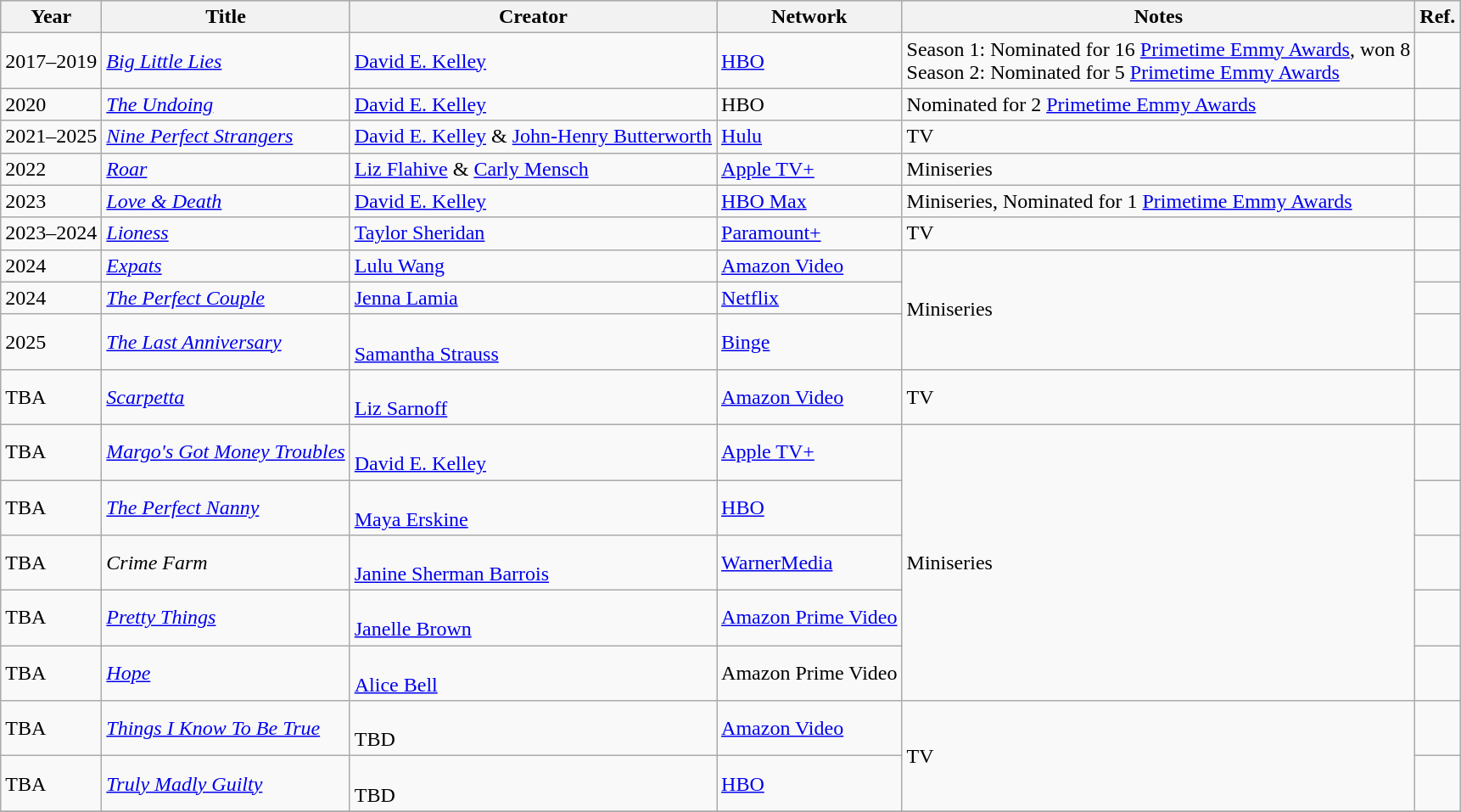<table class="wikitable">
<tr style="background:#ccc; text-align:center;">
<th>Year</th>
<th>Title</th>
<th>Creator</th>
<th>Network</th>
<th>Notes</th>
<th>Ref.</th>
</tr>
<tr>
<td>2017–2019</td>
<td><em><a href='#'>Big Little Lies</a></em></td>
<td><a href='#'>David E. Kelley</a></td>
<td><a href='#'>HBO</a></td>
<td>Season 1: Nominated for 16 <a href='#'>Primetime Emmy Awards</a>, won 8<br>Season 2: Nominated for 5 <a href='#'>Primetime Emmy Awards</a></td>
<td style="text-align:center;"></td>
</tr>
<tr>
<td>2020</td>
<td><em><a href='#'>The Undoing</a></em></td>
<td><a href='#'>David E. Kelley</a></td>
<td>HBO</td>
<td>Nominated for 2  <a href='#'>Primetime Emmy Awards</a></td>
<td style="text-align:center;"></td>
</tr>
<tr>
<td>2021–2025</td>
<td><em><a href='#'>Nine Perfect Strangers</a></em></td>
<td><a href='#'>David E. Kelley</a> & <a href='#'>John-Henry Butterworth</a></td>
<td><a href='#'>Hulu</a></td>
<td>TV</td>
<td style="text-align:center;"></td>
</tr>
<tr>
<td>2022</td>
<td><em><a href='#'>Roar</a></em></td>
<td><a href='#'>Liz Flahive</a> & <a href='#'>Carly Mensch</a></td>
<td><a href='#'>Apple TV+</a></td>
<td>Miniseries</td>
<td style="text-align:center;"></td>
</tr>
<tr>
<td>2023</td>
<td><em><a href='#'>Love & Death</a></em></td>
<td><a href='#'>David E. Kelley</a></td>
<td><a href='#'>HBO Max</a></td>
<td>Miniseries, Nominated for 1  <a href='#'>Primetime Emmy Awards</a></td>
<td style="text-align:center;"></td>
</tr>
<tr>
<td>2023–2024</td>
<td><em><a href='#'>Lioness</a></em></td>
<td><a href='#'>Taylor Sheridan</a></td>
<td><a href='#'>Paramount+</a></td>
<td>TV</td>
<td style="text-align:center;"></td>
</tr>
<tr>
<td>2024</td>
<td><em><a href='#'>Expats</a></em></td>
<td><a href='#'>Lulu Wang</a></td>
<td><a href='#'>Amazon Video</a></td>
<td rowspan=3>Miniseries</td>
<td style="text-align:center;"></td>
</tr>
<tr>
<td>2024</td>
<td><em><a href='#'>The Perfect Couple</a></em></td>
<td><a href='#'>Jenna Lamia</a></td>
<td><a href='#'>Netflix</a></td>
<td style="text-align:center;"></td>
</tr>
<tr>
<td>2025</td>
<td><em><a href='#'>The Last Anniversary</a></em></td>
<td><br><a href='#'>Samantha Strauss</a></td>
<td><a href='#'>Binge</a></td>
<td style="text-align:center;"></td>
</tr>
<tr>
<td>TBA</td>
<td><em><a href='#'>Scarpetta</a></em></td>
<td><br><a href='#'>Liz Sarnoff</a></td>
<td><a href='#'>Amazon Video</a></td>
<td>TV</td>
<td style="text-align:center;"></td>
</tr>
<tr>
<td>TBA</td>
<td><em><a href='#'>Margo's Got Money Troubles</a></em></td>
<td><br><a href='#'>David E. Kelley</a></td>
<td><a href='#'>Apple TV+</a></td>
<td rowspan=5>Miniseries</td>
<td style="text-align:center;"></td>
</tr>
<tr>
<td>TBA</td>
<td><em><a href='#'>The Perfect Nanny</a></em></td>
<td><br><a href='#'>Maya Erskine</a></td>
<td><a href='#'>HBO</a></td>
<td style="text-align:center;"></td>
</tr>
<tr>
<td>TBA</td>
<td><em>Crime Farm</em></td>
<td><br><a href='#'>Janine Sherman Barrois</a></td>
<td><a href='#'>WarnerMedia</a></td>
<td style="text-align:center;"></td>
</tr>
<tr>
<td>TBA</td>
<td><em><a href='#'>Pretty Things</a></em></td>
<td><br><a href='#'>Janelle Brown</a></td>
<td><a href='#'>Amazon Prime Video</a></td>
<td style="text-align:center;"></td>
</tr>
<tr>
<td>TBA</td>
<td><em><a href='#'>Hope</a></em></td>
<td><br><a href='#'>Alice Bell</a></td>
<td>Amazon Prime Video</td>
<td style="text-align:center;"></td>
</tr>
<tr>
<td>TBA</td>
<td><em><a href='#'>Things I Know To Be True</a></em></td>
<td><br>TBD</td>
<td><a href='#'>Amazon Video</a></td>
<td rowspan=2>TV</td>
<td style="text-align:center;"></td>
</tr>
<tr>
<td>TBA</td>
<td><em><a href='#'>Truly Madly Guilty</a></em></td>
<td><br>TBD</td>
<td><a href='#'>HBO</a></td>
<td style="text-align:center;"></td>
</tr>
<tr>
</tr>
</table>
